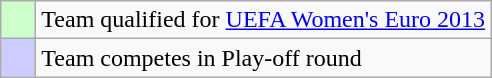<table class="wikitable">
<tr>
<td style="background:#cfc;">    </td>
<td>Team qualified for <a href='#'>UEFA Women's Euro 2013</a></td>
</tr>
<tr>
<td style="background:#ccf;">    </td>
<td>Team competes in Play-off round</td>
</tr>
</table>
